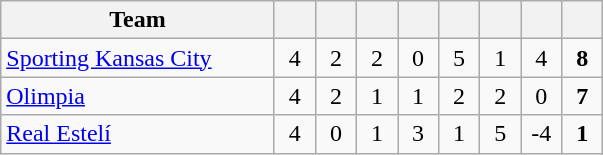<table class="wikitable" style="text-align:center">
<tr>
<th width="175">Team</th>
<th width="20"></th>
<th width="20"></th>
<th width="20"></th>
<th width="20"></th>
<th width="20"></th>
<th width="20"></th>
<th width="20"></th>
<th width="20"></th>
</tr>
<tr>
<td align=left> <a href='#'>Sporting Kansas City</a></td>
<td>4</td>
<td>2</td>
<td>2</td>
<td>0</td>
<td>5</td>
<td>1</td>
<td>4</td>
<td><strong>8</strong></td>
</tr>
<tr>
<td align=left> <a href='#'>Olimpia</a></td>
<td>4</td>
<td>2</td>
<td>1</td>
<td>1</td>
<td>2</td>
<td>2</td>
<td>0</td>
<td><strong>7</strong></td>
</tr>
<tr>
<td align=left> <a href='#'>Real Estelí</a></td>
<td>4</td>
<td>0</td>
<td>1</td>
<td>3</td>
<td>1</td>
<td>5</td>
<td>-4</td>
<td><strong>1</strong></td>
</tr>
</table>
